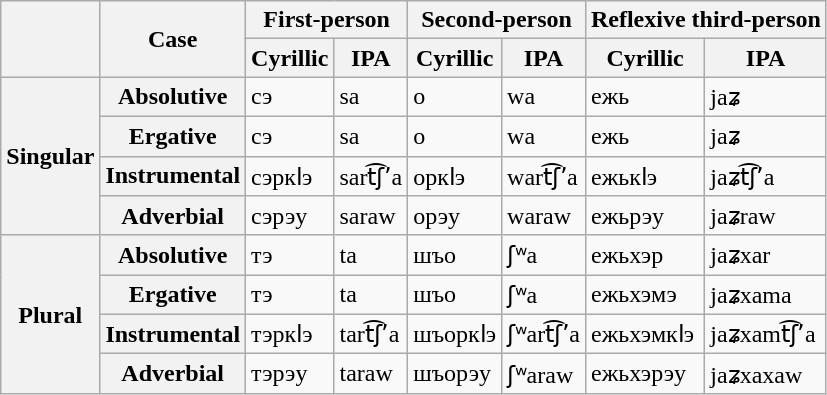<table class=wikitable>
<tr>
<th rowspan=2></th>
<th rowspan=2>Case</th>
<th colspan=2>First-person</th>
<th colspan=2>Second-person</th>
<th colspan=2>Reflexive third-person</th>
</tr>
<tr>
<th>Cyrillic</th>
<th>IPA</th>
<th>Cyrillic</th>
<th>IPA</th>
<th>Cyrillic</th>
<th>IPA</th>
</tr>
<tr>
<th rowspan=4>Singular</th>
<th>Absolutive</th>
<td>сэ</td>
<td>sa</td>
<td>о</td>
<td>wa</td>
<td>ежь</td>
<td>jaʑ</td>
</tr>
<tr>
<th>Ergative</th>
<td>сэ</td>
<td>sa</td>
<td>о</td>
<td>wa</td>
<td>ежь</td>
<td>jaʑ</td>
</tr>
<tr>
<th>Instrumental</th>
<td>сэркӏэ</td>
<td>sart͡ʃʼa</td>
<td>оркӏэ</td>
<td>wart͡ʃʼa</td>
<td>ежькӏэ</td>
<td>jaʑt͡ʃʼa</td>
</tr>
<tr>
<th>Adverbial</th>
<td>сэрэу</td>
<td>saraw</td>
<td>орэу</td>
<td>waraw</td>
<td>ежьрэу</td>
<td>jaʑraw</td>
</tr>
<tr>
<th rowspan=4>Plural</th>
<th>Absolutive</th>
<td>тэ</td>
<td>ta</td>
<td>шъо</td>
<td>ʃʷa</td>
<td>ежьхэр</td>
<td>jaʑxar</td>
</tr>
<tr>
<th>Ergative</th>
<td>тэ</td>
<td>ta</td>
<td>шъо</td>
<td>ʃʷa</td>
<td>ежьхэмэ</td>
<td>jaʑxama</td>
</tr>
<tr>
<th>Instrumental</th>
<td>тэркӏэ</td>
<td>tart͡ʃʼa</td>
<td>шъоркӏэ</td>
<td>ʃʷart͡ʃʼa</td>
<td>ежьхэмкӏэ</td>
<td>jaʑxamt͡ʃʼa</td>
</tr>
<tr>
<th>Adverbial</th>
<td>тэрэу</td>
<td>taraw</td>
<td>шъорэу</td>
<td>ʃʷaraw</td>
<td>ежьхэрэу</td>
<td>jaʑxaxaw</td>
</tr>
</table>
